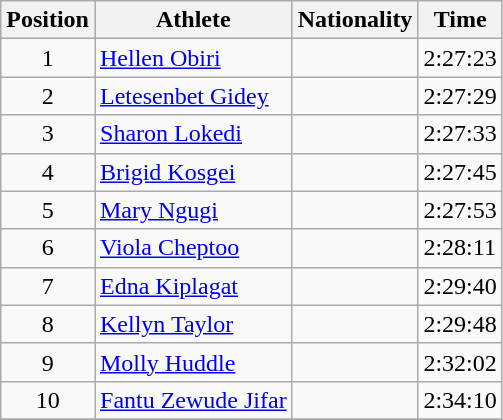<table class="wikitable sortable">
<tr>
<th scope="col">Position</th>
<th scope="col">Athlete</th>
<th scope="col">Nationality</th>
<th scope="col">Time</th>
</tr>
<tr>
<td !scope=row align=center>1</td>
<td><a href='#'>Hellen Obiri</a></td>
<td></td>
<td>2:27:23</td>
</tr>
<tr>
<td !scope=row align=center>2</td>
<td><a href='#'>Letesenbet Gidey</a></td>
<td></td>
<td>2:27:29</td>
</tr>
<tr>
<td !scope=row align=center>3</td>
<td><a href='#'>Sharon Lokedi</a></td>
<td></td>
<td>2:27:33</td>
</tr>
<tr>
<td !scope=row align=center>4</td>
<td><a href='#'>Brigid Kosgei</a></td>
<td></td>
<td>2:27:45</td>
</tr>
<tr>
<td !scope=row align=center>5</td>
<td><a href='#'>Mary Ngugi</a></td>
<td></td>
<td>2:27:53</td>
</tr>
<tr>
<td !scope=row align=center>6</td>
<td><a href='#'>Viola Cheptoo</a></td>
<td></td>
<td>2:28:11</td>
</tr>
<tr>
<td !scope=row align=center>7</td>
<td><a href='#'>Edna Kiplagat</a></td>
<td></td>
<td>2:29:40</td>
</tr>
<tr>
<td !scope=row align=center>8</td>
<td><a href='#'>Kellyn Taylor</a></td>
<td></td>
<td>2:29:48</td>
</tr>
<tr>
<td !scope=row align=center>9</td>
<td><a href='#'>Molly Huddle</a></td>
<td></td>
<td>2:32:02</td>
</tr>
<tr>
<td !scope=row align=center>10</td>
<td><a href='#'>Fantu Zewude Jifar</a></td>
<td></td>
<td>2:34:10</td>
</tr>
<tr>
</tr>
</table>
